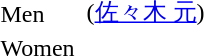<table>
<tr>
<td>Men</td>
<td></td>
<td> (<a href='#'>佐々木 元</a>)</td>
<td></td>
</tr>
<tr>
<td>Women</td>
<td></td>
<td></td>
<td></td>
</tr>
</table>
